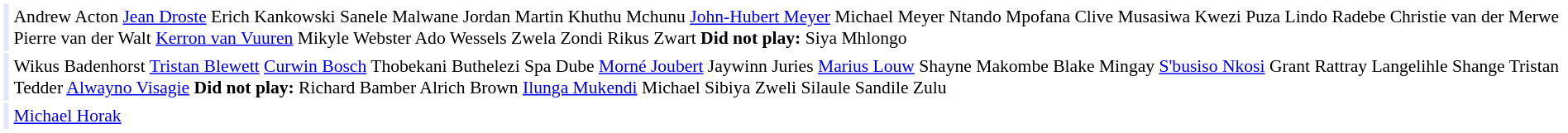<table cellpadding="2" style="border: 1px solid white; font-size:90%;">
<tr>
<td colspan="2" align="right" bgcolor="lavender"></td>
<td align="left">Andrew Acton <a href='#'>Jean Droste</a> Erich Kankowski Sanele Malwane Jordan Martin Khuthu Mchunu <a href='#'>John-Hubert Meyer</a> Michael Meyer Ntando Mpofana Clive Musasiwa Kwezi Puza Lindo Radebe Christie van der Merwe Pierre van der Walt <a href='#'>Kerron van Vuuren</a> Mikyle Webster Ado Wessels Zwela Zondi Rikus Zwart <strong>Did not play:</strong> Siya Mhlongo</td>
</tr>
<tr>
<td colspan="2" align="right" bgcolor="lavender"></td>
<td align="left">Wikus Badenhorst <a href='#'>Tristan Blewett</a> <a href='#'>Curwin Bosch</a> Thobekani Buthelezi Spa Dube <a href='#'>Morné Joubert</a> Jaywinn Juries <a href='#'>Marius Louw</a> Shayne Makombe Blake Mingay <a href='#'>S'busiso Nkosi</a> Grant Rattray Langelihle Shange Tristan Tedder <a href='#'>Alwayno Visagie</a> <strong>Did not play:</strong> Richard Bamber Alrich Brown <a href='#'>Ilunga Mukendi</a> Michael Sibiya Zweli Silaule Sandile Zulu</td>
</tr>
<tr>
<td colspan="2" align="right" bgcolor="lavender"></td>
<td align="left"><a href='#'>Michael Horak</a></td>
</tr>
</table>
